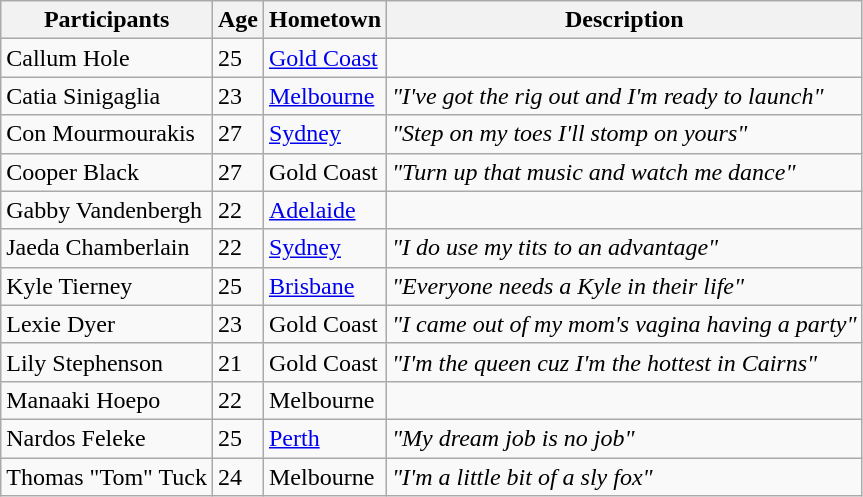<table class="wikitable">
<tr>
<th>Participants</th>
<th>Age</th>
<th>Hometown</th>
<th>Description</th>
</tr>
<tr>
<td>Callum Hole</td>
<td>25</td>
<td><a href='#'>Gold Coast</a></td>
<td></td>
</tr>
<tr>
<td>Catia Sinigaglia</td>
<td>23</td>
<td><a href='#'>Melbourne</a></td>
<td><em>"I've got the rig out and I'm ready to launch"</em></td>
</tr>
<tr>
<td>Con Mourmourakis</td>
<td>27</td>
<td><a href='#'>Sydney</a></td>
<td><em>"Step on my toes I'll stomp on yours"</em></td>
</tr>
<tr>
<td>Cooper Black</td>
<td>27</td>
<td>Gold Coast</td>
<td><em>"Turn up that music and watch me dance"</em></td>
</tr>
<tr>
<td>Gabby Vandenbergh</td>
<td>22</td>
<td><a href='#'>Adelaide</a></td>
<td></td>
</tr>
<tr>
<td>Jaeda Chamberlain</td>
<td>22</td>
<td><a href='#'>Sydney</a></td>
<td><em>"I do use my tits to an advantage"</em></td>
</tr>
<tr>
<td>Kyle Tierney</td>
<td>25</td>
<td><a href='#'>Brisbane</a></td>
<td><em>"Everyone needs a Kyle in their life"</em></td>
</tr>
<tr>
<td>Lexie Dyer</td>
<td>23</td>
<td>Gold Coast</td>
<td><em>"I came out of my mom's vagina having a party"</em></td>
</tr>
<tr>
<td>Lily Stephenson</td>
<td>21</td>
<td>Gold Coast</td>
<td><em>"I'm the queen cuz I'm the hottest in Cairns"</em></td>
</tr>
<tr>
<td>Manaaki Hoepo</td>
<td>22</td>
<td>Melbourne</td>
<td></td>
</tr>
<tr>
<td>Nardos Feleke</td>
<td>25</td>
<td><a href='#'>Perth</a></td>
<td><em>"My dream job is no job"</em></td>
</tr>
<tr>
<td>Thomas "Tom" Tuck</td>
<td>24</td>
<td>Melbourne</td>
<td><em>"I'm a little bit of a sly fox"</em></td>
</tr>
</table>
